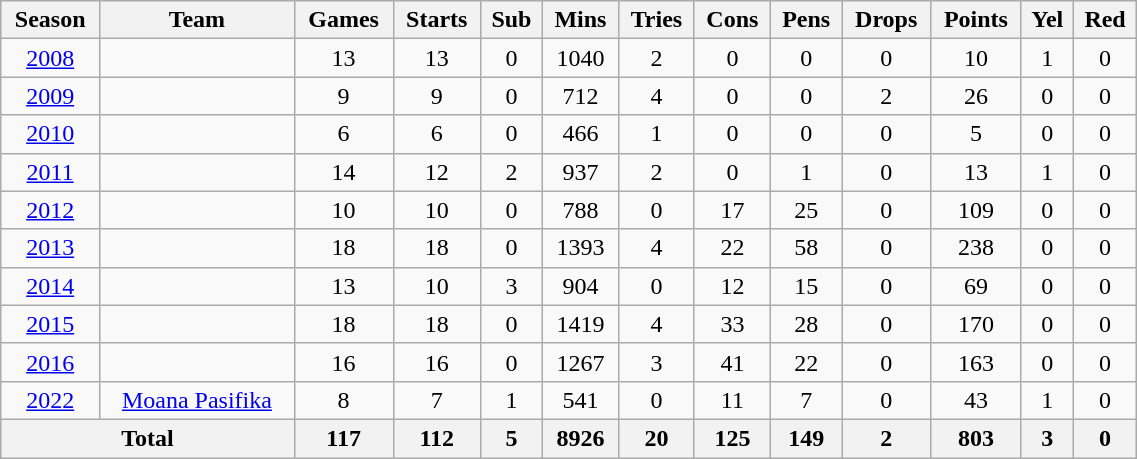<table class="wikitable" style="text-align:center; width:60%;">
<tr>
<th>Season</th>
<th>Team</th>
<th>Games</th>
<th>Starts</th>
<th>Sub</th>
<th>Mins</th>
<th>Tries</th>
<th>Cons</th>
<th>Pens</th>
<th>Drops</th>
<th>Points</th>
<th>Yel</th>
<th>Red</th>
</tr>
<tr>
<td><a href='#'>2008</a></td>
<td></td>
<td>13</td>
<td>13</td>
<td>0</td>
<td>1040</td>
<td>2</td>
<td>0</td>
<td>0</td>
<td>0</td>
<td>10</td>
<td>1</td>
<td>0</td>
</tr>
<tr>
<td><a href='#'>2009</a></td>
<td></td>
<td>9</td>
<td>9</td>
<td>0</td>
<td>712</td>
<td>4</td>
<td>0</td>
<td>0</td>
<td>2</td>
<td>26</td>
<td>0</td>
<td>0</td>
</tr>
<tr>
<td><a href='#'>2010</a></td>
<td></td>
<td>6</td>
<td>6</td>
<td>0</td>
<td>466</td>
<td>1</td>
<td>0</td>
<td>0</td>
<td>0</td>
<td>5</td>
<td>0</td>
<td>0</td>
</tr>
<tr>
<td><a href='#'>2011</a></td>
<td></td>
<td>14</td>
<td>12</td>
<td>2</td>
<td>937</td>
<td>2</td>
<td>0</td>
<td>1</td>
<td>0</td>
<td>13</td>
<td>1</td>
<td>0</td>
</tr>
<tr>
<td><a href='#'>2012</a></td>
<td></td>
<td>10</td>
<td>10</td>
<td>0</td>
<td>788</td>
<td>0</td>
<td>17</td>
<td>25</td>
<td>0</td>
<td>109</td>
<td>0</td>
<td>0</td>
</tr>
<tr>
<td><a href='#'>2013</a></td>
<td></td>
<td>18</td>
<td>18</td>
<td>0</td>
<td>1393</td>
<td>4</td>
<td>22</td>
<td>58</td>
<td>0</td>
<td>238</td>
<td>0</td>
<td>0</td>
</tr>
<tr>
<td><a href='#'>2014</a></td>
<td></td>
<td>13</td>
<td>10</td>
<td>3</td>
<td>904</td>
<td>0</td>
<td>12</td>
<td>15</td>
<td>0</td>
<td>69</td>
<td>0</td>
<td>0</td>
</tr>
<tr>
<td><a href='#'>2015</a></td>
<td></td>
<td>18</td>
<td>18</td>
<td>0</td>
<td>1419</td>
<td>4</td>
<td>33</td>
<td>28</td>
<td>0</td>
<td>170</td>
<td>0</td>
<td>0</td>
</tr>
<tr>
<td><a href='#'>2016</a></td>
<td></td>
<td>16</td>
<td>16</td>
<td>0</td>
<td>1267</td>
<td>3</td>
<td>41</td>
<td>22</td>
<td>0</td>
<td>163</td>
<td>0</td>
<td>0</td>
</tr>
<tr>
<td><a href='#'>2022</a></td>
<td><a href='#'>Moana Pasifika</a></td>
<td>8</td>
<td>7</td>
<td>1</td>
<td>541</td>
<td>0</td>
<td>11</td>
<td>7</td>
<td>0</td>
<td>43</td>
<td>1</td>
<td>0</td>
</tr>
<tr>
<th colspan="2">Total</th>
<th>117</th>
<th>112</th>
<th>5</th>
<th>8926</th>
<th>20</th>
<th>125</th>
<th>149</th>
<th>2</th>
<th>803</th>
<th>3</th>
<th>0</th>
</tr>
</table>
